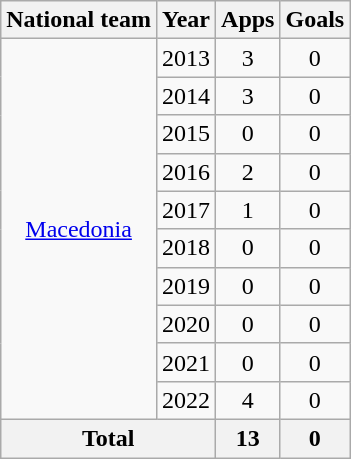<table class="wikitable" style="text-align:center">
<tr>
<th>National team</th>
<th>Year</th>
<th>Apps</th>
<th>Goals</th>
</tr>
<tr>
<td rowspan="10"><a href='#'>Macedonia</a></td>
<td>2013</td>
<td>3</td>
<td>0</td>
</tr>
<tr>
<td>2014</td>
<td>3</td>
<td>0</td>
</tr>
<tr>
<td>2015</td>
<td>0</td>
<td>0</td>
</tr>
<tr>
<td>2016</td>
<td>2</td>
<td>0</td>
</tr>
<tr>
<td>2017</td>
<td>1</td>
<td>0</td>
</tr>
<tr>
<td>2018</td>
<td>0</td>
<td>0</td>
</tr>
<tr>
<td>2019</td>
<td>0</td>
<td>0</td>
</tr>
<tr>
<td>2020</td>
<td>0</td>
<td>0</td>
</tr>
<tr>
<td>2021</td>
<td>0</td>
<td>0</td>
</tr>
<tr>
<td>2022</td>
<td>4</td>
<td>0</td>
</tr>
<tr>
<th colspan="2">Total</th>
<th>13</th>
<th>0</th>
</tr>
</table>
